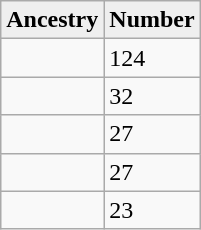<table style="float: center;" class="wikitable">
<tr>
<th style="background:#efefef;">Ancestry</th>
<th style="background:#efefef;">Number</th>
</tr>
<tr>
<td></td>
<td>124</td>
</tr>
<tr>
<td></td>
<td>32</td>
</tr>
<tr>
<td></td>
<td>27</td>
</tr>
<tr>
<td></td>
<td>27</td>
</tr>
<tr>
<td></td>
<td>23</td>
</tr>
</table>
